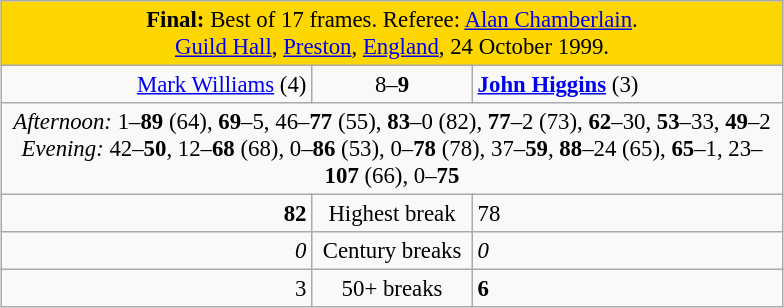<table class="wikitable" style="font-size: 95%; margin: 1em auto 1em auto;">
<tr>
<td colspan="3" align="center" bgcolor="#ffd700"><strong>Final:</strong> Best of 17 frames. Referee: <a href='#'>Alan Chamberlain</a>.<br><a href='#'>Guild Hall</a>, <a href='#'>Preston</a>, <a href='#'>England</a>, 24 October 1999.</td>
</tr>
<tr>
<td width="200" align="right"><a href='#'>Mark Williams</a> (4)<br></td>
<td width="100" align="center">8–<strong>9</strong></td>
<td width="200"><strong><a href='#'>John Higgins</a></strong> (3)<br></td>
</tr>
<tr>
<td colspan="3" align="center" style="font-size: 100%"><em>Afternoon:</em> 1–<strong>89</strong> (64), <strong>69</strong>–5, 46–<strong>77</strong> (55), <strong>83</strong>–0 (82), <strong>77</strong>–2 (73), <strong>62</strong>–30, <strong>53</strong>–33, <strong>49</strong>–2<br><em>Evening:</em> 42–<strong>50</strong>, 12–<strong>68</strong> (68), 0–<strong>86</strong> (53), 0–<strong>78</strong> (78), 37–<strong>59</strong>, <strong>88</strong>–24 (65), <strong>65</strong>–1, 23–<strong>107</strong> (66), 0–<strong>75</strong></td>
</tr>
<tr>
<td align="right"><strong>82</strong></td>
<td align="center">Highest break</td>
<td>78</td>
</tr>
<tr>
<td align="right"><em>0</em></td>
<td align="center">Century breaks</td>
<td><em>0</em></td>
</tr>
<tr>
<td align="right">3</td>
<td align="center">50+ breaks</td>
<td><strong>6</strong></td>
</tr>
</table>
